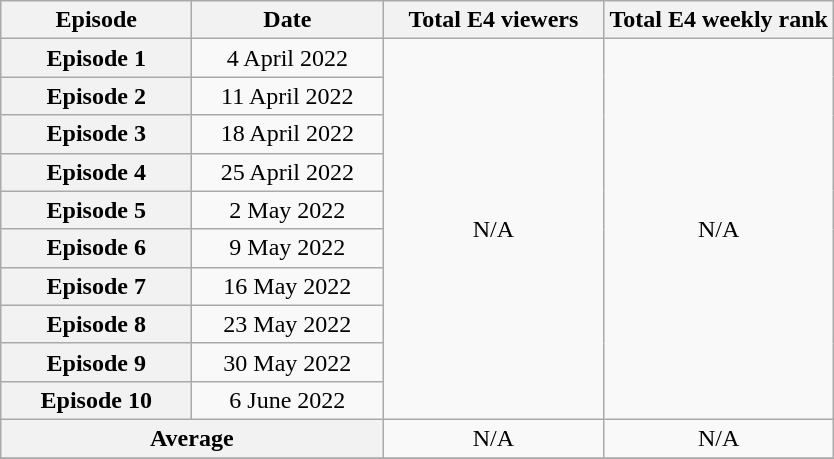<table class="wikitable sortable" style="text-align:center">
<tr>
<th scope="col" style="width:120px;">Episode</th>
<th scope="col" style="width:120px;">Date</th>
<th scope="col" style="width:140px;">Total E4 viewers</th>
<th>Total E4 weekly rank</th>
</tr>
<tr>
<th scope="row">Episode 1</th>
<td>4 April 2022</td>
<td rowspan="10">N/A</td>
<td rowspan="10">N/A</td>
</tr>
<tr>
<th scope="row">Episode 2</th>
<td>11 April 2022</td>
</tr>
<tr>
<th scope="row">Episode 3</th>
<td>18 April 2022</td>
</tr>
<tr>
<th scope="row">Episode 4</th>
<td>25 April 2022</td>
</tr>
<tr>
<th scope="row">Episode 5</th>
<td>2 May 2022</td>
</tr>
<tr>
<th scope="row">Episode 6</th>
<td>9 May 2022</td>
</tr>
<tr>
<th scope="row">Episode 7</th>
<td>16 May 2022</td>
</tr>
<tr>
<th scope="row">Episode 8</th>
<td>23 May 2022</td>
</tr>
<tr>
<th scope="row">Episode 9</th>
<td>30 May 2022</td>
</tr>
<tr>
<th scope="row">Episode 10</th>
<td>6 June 2022</td>
</tr>
<tr>
<th scope="row" colspan="2">Average</th>
<td>N/A</td>
<td>N/A</td>
</tr>
<tr>
</tr>
</table>
